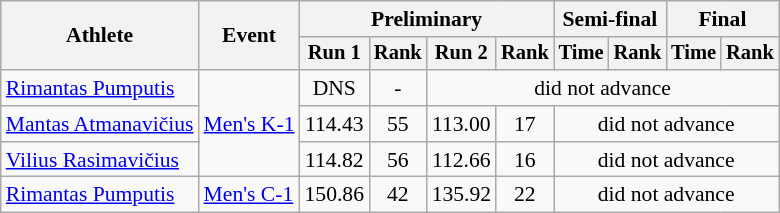<table class=wikitable style=font-size:90%;text-align:center>
<tr>
<th rowspan=2>Athlete</th>
<th rowspan=2>Event</th>
<th colspan=4>Preliminary</th>
<th colspan=2>Semi-final</th>
<th colspan=2>Final</th>
</tr>
<tr style=font-size:95%>
<th>Run 1</th>
<th>Rank</th>
<th>Run 2</th>
<th>Rank</th>
<th>Time</th>
<th>Rank</th>
<th>Time</th>
<th>Rank</th>
</tr>
<tr>
<td align=left><a href='#'>Rimantas Pumputis</a></td>
<td align=left rowspan=3><a href='#'>Men's K-1</a></td>
<td>DNS</td>
<td>-</td>
<td colspan=8>did not advance</td>
</tr>
<tr>
<td align=left><a href='#'>Mantas Atmanavičius</a></td>
<td>114.43</td>
<td>55</td>
<td>113.00</td>
<td>17</td>
<td colspan=8>did not advance</td>
</tr>
<tr>
<td align=left><a href='#'>Vilius Rasimavičius</a></td>
<td>114.82</td>
<td>56</td>
<td>112.66</td>
<td>16</td>
<td colspan=8>did not advance</td>
</tr>
<tr>
<td align=left><a href='#'>Rimantas Pumputis</a></td>
<td align=left><a href='#'>Men's C-1</a></td>
<td>150.86</td>
<td>42</td>
<td>135.92</td>
<td>22</td>
<td colspan=8>did not advance</td>
</tr>
</table>
